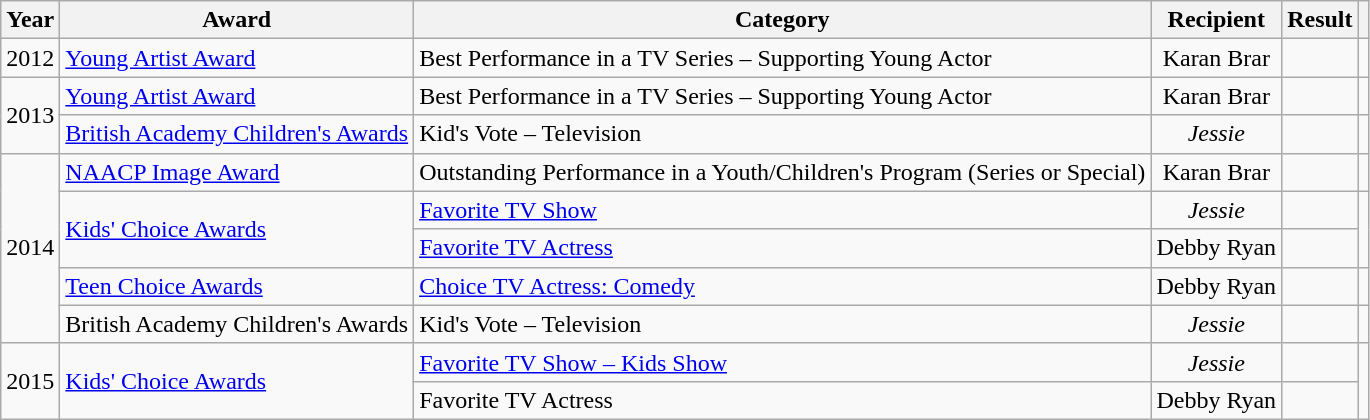<table class="wikitable plainrowheaders sortable">
<tr>
<th scope="col">Year</th>
<th scope="col">Award</th>
<th scope="col">Category</th>
<th scope="col">Recipient</th>
<th scope="col">Result</th>
<th scope="col"></th>
</tr>
<tr>
<td scope="row">2012</td>
<td><a href='#'>Young Artist Award</a></td>
<td>Best Performance in a TV Series – Supporting Young Actor</td>
<td style="text-align:center;">Karan Brar</td>
<td></td>
<td style="text-align:center;"></td>
</tr>
<tr>
<td scope="row" rowspan="2">2013</td>
<td><a href='#'>Young Artist Award</a></td>
<td>Best Performance in a TV Series – Supporting Young Actor</td>
<td style="text-align:center;">Karan Brar</td>
<td></td>
<td style="text-align:center;"></td>
</tr>
<tr>
<td scope="row"><a href='#'>British Academy Children's Awards</a></td>
<td>Kid's Vote – Television</td>
<td style="text-align:center;"><em>Jessie</em></td>
<td></td>
<td style="text-align:center;"></td>
</tr>
<tr>
<td scope="row" rowspan="5">2014</td>
<td><a href='#'>NAACP Image Award</a></td>
<td>Outstanding Performance in a Youth/Children's Program (Series or Special)</td>
<td style="text-align:center;">Karan Brar</td>
<td></td>
<td style="text-align:center;"></td>
</tr>
<tr>
<td scope="row" rowspan="2"><a href='#'>Kids' Choice Awards</a></td>
<td><a href='#'>Favorite TV Show</a></td>
<td style="text-align:center;"><em>Jessie</em></td>
<td></td>
<td style="text-align:center;" rowspan="2"></td>
</tr>
<tr>
<td scope="row"><a href='#'>Favorite TV Actress</a></td>
<td style="text-align:center;">Debby Ryan</td>
<td></td>
</tr>
<tr>
<td scope="row"><a href='#'>Teen Choice Awards</a></td>
<td><a href='#'>Choice TV Actress: Comedy</a></td>
<td style="text-align:center;">Debby Ryan</td>
<td></td>
<td style="text-align:center;"></td>
</tr>
<tr>
<td scope="row">British Academy Children's Awards</td>
<td>Kid's Vote – Television</td>
<td style="text-align:center;"><em>Jessie</em></td>
<td></td>
<td style="text-align:center;"></td>
</tr>
<tr>
<td scope="row" rowspan="2">2015</td>
<td scope="row" rowspan="2"><a href='#'>Kids' Choice Awards</a></td>
<td><a href='#'>Favorite TV Show – Kids Show</a></td>
<td style="text-align:center;"><em>Jessie</em></td>
<td></td>
<td style="text-align:center;" rowspan="2"></td>
</tr>
<tr>
<td scope="row">Favorite TV Actress</td>
<td style="text-align:center;">Debby Ryan</td>
<td></td>
</tr>
</table>
